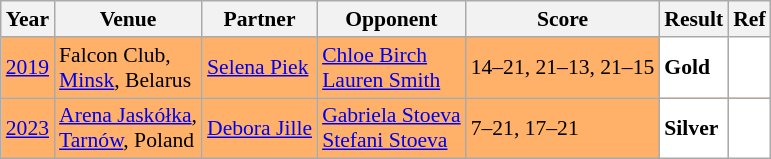<table class="sortable wikitable" style="font-size: 90%;">
<tr>
<th>Year</th>
<th>Venue</th>
<th>Partner</th>
<th>Opponent</th>
<th>Score</th>
<th>Result</th>
<th>Ref</th>
</tr>
<tr style="background:#FFB069">
<td align="center"><a href='#'>2019</a></td>
<td align="left">Falcon Club,<br><a href='#'>Minsk</a>, Belarus</td>
<td align="left"> <a href='#'>Selena Piek</a></td>
<td align="left"> <a href='#'>Chloe Birch</a><br> <a href='#'>Lauren Smith</a></td>
<td align="left">14–21, 21–13, 21–15</td>
<td style="text-align:left; background:white"> <strong>Gold</strong></td>
<td style="text-align:center; background:white"></td>
</tr>
<tr style="background:#FFB069">
<td align="center"><a href='#'>2023</a></td>
<td align="left"><a href='#'>Arena Jaskółka</a>,<br><a href='#'>Tarnów</a>, Poland</td>
<td align="left"> <a href='#'>Debora Jille</a></td>
<td align="left"> <a href='#'>Gabriela Stoeva</a><br> <a href='#'>Stefani Stoeva</a></td>
<td align="left">7–21, 17–21</td>
<td style="text-align:left; background:white"> <strong>Silver</strong></td>
<td style="text-align:center; background:white"></td>
</tr>
</table>
